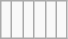<table class="wikitable">
<tr>
<td><br></td>
<td><br></td>
<td><br></td>
<td><br></td>
<td><br></td>
<td><br></td>
</tr>
</table>
